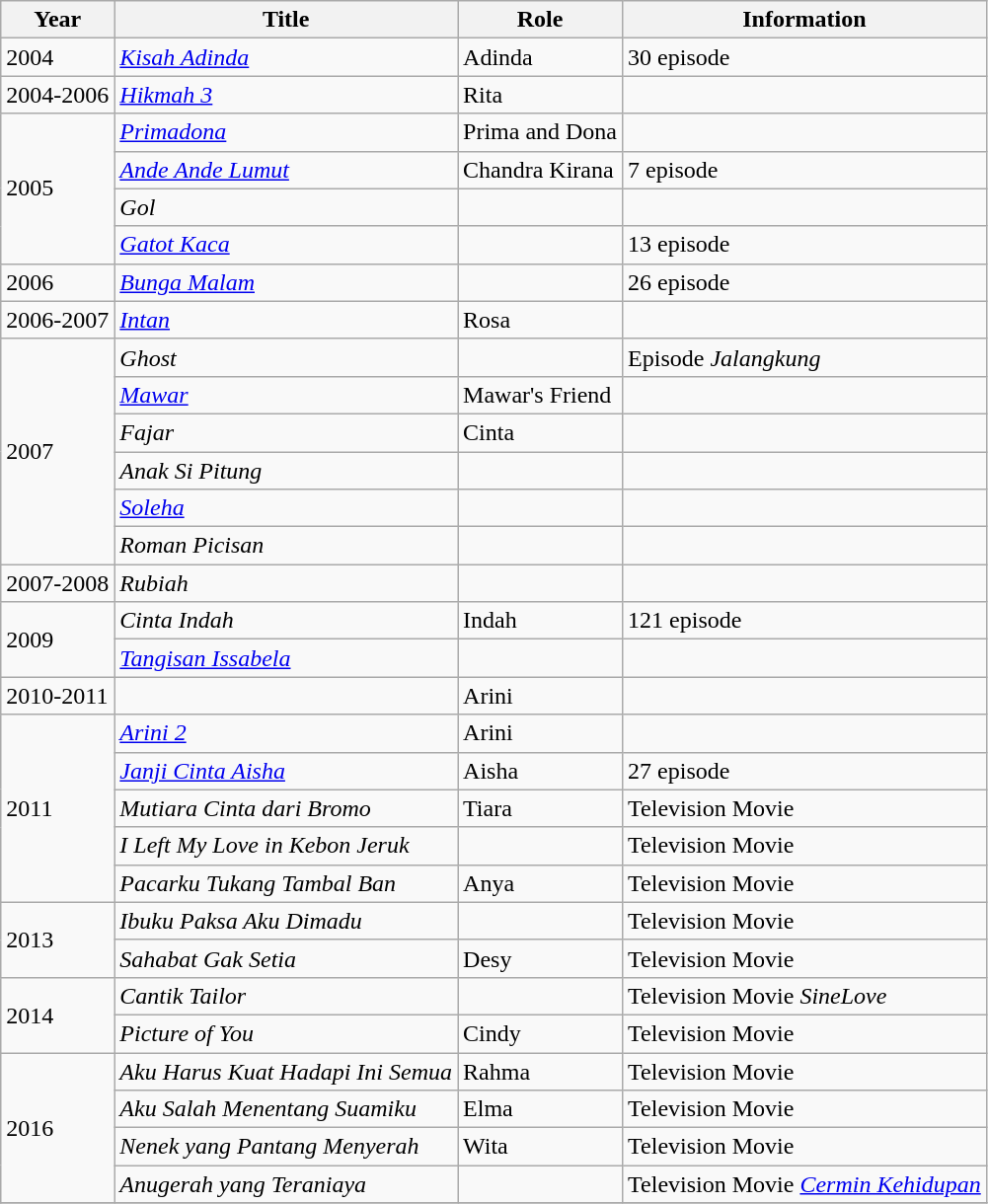<table class="wikitable sortable">
<tr>
<th>Year</th>
<th>Title</th>
<th>Role</th>
<th>Information</th>
</tr>
<tr>
<td>2004</td>
<td><em><a href='#'>Kisah Adinda</a></em></td>
<td>Adinda</td>
<td>30 episode</td>
</tr>
<tr>
<td>2004-2006</td>
<td><em><a href='#'>Hikmah 3</a></em></td>
<td>Rita</td>
<td></td>
</tr>
<tr>
<td rowspan=4>2005</td>
<td><em><a href='#'>Primadona</a></em></td>
<td>Prima and Dona</td>
<td></td>
</tr>
<tr>
<td><em><a href='#'>Ande Ande Lumut</a></em></td>
<td>Chandra Kirana</td>
<td>7 episode</td>
</tr>
<tr>
<td><em>Gol</em></td>
<td></td>
<td></td>
</tr>
<tr>
<td><em><a href='#'>Gatot Kaca</a></em></td>
<td></td>
<td>13 episode</td>
</tr>
<tr>
<td>2006</td>
<td><em><a href='#'>Bunga Malam</a></em></td>
<td></td>
<td>26 episode</td>
</tr>
<tr>
<td>2006-2007</td>
<td><em><a href='#'>Intan</a></em></td>
<td>Rosa</td>
<td></td>
</tr>
<tr>
<td rowspan=6>2007</td>
<td><em>Ghost</em></td>
<td></td>
<td>Episode <em>Jalangkung</em></td>
</tr>
<tr>
<td><em><a href='#'>Mawar</a></em></td>
<td>Mawar's Friend</td>
<td></td>
</tr>
<tr>
<td><em>Fajar</em></td>
<td>Cinta</td>
<td></td>
</tr>
<tr>
<td><em>Anak Si Pitung</em></td>
<td></td>
<td></td>
</tr>
<tr>
<td><em><a href='#'>Soleha</a></em></td>
<td></td>
<td></td>
</tr>
<tr>
<td><em>Roman Picisan</em></td>
<td></td>
<td></td>
</tr>
<tr>
<td>2007-2008</td>
<td><em>Rubiah</em></td>
<td></td>
<td></td>
</tr>
<tr>
<td rowspan=2>2009</td>
<td><em>Cinta Indah</em></td>
<td>Indah</td>
<td>121 episode</td>
</tr>
<tr>
<td><em><a href='#'>Tangisan Issabela</a></em></td>
<td></td>
<td></td>
</tr>
<tr>
<td>2010-2011</td>
<td><em></em></td>
<td>Arini</td>
<td></td>
</tr>
<tr>
<td rowspan=5>2011</td>
<td><em><a href='#'>Arini 2</a></em></td>
<td>Arini</td>
<td></td>
</tr>
<tr>
<td><em><a href='#'>Janji Cinta Aisha</a></em></td>
<td>Aisha</td>
<td>27 episode</td>
</tr>
<tr>
<td><em>Mutiara Cinta dari Bromo</em></td>
<td>Tiara</td>
<td>Television Movie</td>
</tr>
<tr>
<td><em>I Left My Love in Kebon Jeruk</em></td>
<td></td>
<td>Television Movie</td>
</tr>
<tr>
<td><em>Pacarku Tukang Tambal Ban</em></td>
<td>Anya</td>
<td>Television Movie</td>
</tr>
<tr>
<td rowspan=2>2013</td>
<td><em>Ibuku Paksa Aku Dimadu</em></td>
<td></td>
<td>Television Movie</td>
</tr>
<tr>
<td><em>Sahabat Gak Setia</em></td>
<td>Desy</td>
<td>Television Movie</td>
</tr>
<tr>
<td rowspan=2>2014</td>
<td><em>Cantik Tailor</em></td>
<td></td>
<td>Television Movie <em>SineLove</em></td>
</tr>
<tr>
<td><em>Picture of You</em></td>
<td>Cindy</td>
<td>Television Movie</td>
</tr>
<tr>
<td rowspan=4>2016</td>
<td><em>Aku Harus Kuat Hadapi Ini Semua</em></td>
<td>Rahma</td>
<td>Television Movie</td>
</tr>
<tr>
<td><em>Aku Salah Menentang Suamiku</em></td>
<td>Elma</td>
<td>Television Movie</td>
</tr>
<tr>
<td><em>Nenek yang Pantang Menyerah</em></td>
<td>Wita</td>
<td>Television Movie</td>
</tr>
<tr>
<td><em>Anugerah yang Teraniaya</em></td>
<td></td>
<td>Television Movie <em><a href='#'>Cermin Kehidupan</a></em></td>
</tr>
<tr>
</tr>
</table>
